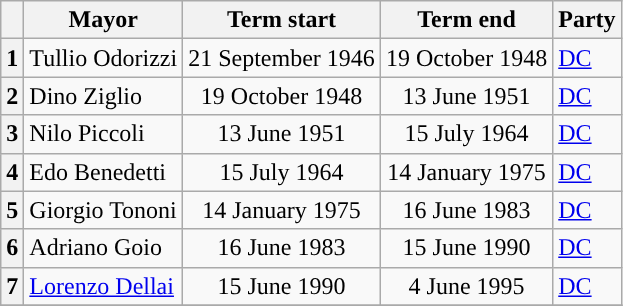<table class="wikitable">
<tr>
<th class=unsortable> </th>
<th>Mayor</th>
<th>Term start</th>
<th>Term end</th>
<th>Party</th>
</tr>
<tr>
<th style="background:">1</th>
<td>Tullio Odorizzi</td>
<td align=center>21 September 1946</td>
<td align=center>19 October 1948</td>
<td><a href='#'>DC</a></td>
</tr>
<tr>
<th style="background:">2</th>
<td>Dino Ziglio</td>
<td align=center>19 October 1948</td>
<td align=center>13 June 1951</td>
<td><a href='#'>DC</a></td>
</tr>
<tr>
<th style="background:">3</th>
<td>Nilo Piccoli</td>
<td align=center>13 June 1951</td>
<td align=center>15 July 1964</td>
<td><a href='#'>DC</a></td>
</tr>
<tr>
<th style="background:">4</th>
<td>Edo Benedetti</td>
<td align=center>15 July 1964</td>
<td align=center>14 January 1975</td>
<td><a href='#'>DC</a></td>
</tr>
<tr>
<th style="background:">5</th>
<td>Giorgio Tononi</td>
<td align=center>14 January 1975</td>
<td align=center>16 June 1983</td>
<td><a href='#'>DC</a></td>
</tr>
<tr>
<th style="background:">6</th>
<td>Adriano Goio</td>
<td align=center>16 June 1983</td>
<td align=center>15 June 1990</td>
<td><a href='#'>DC</a></td>
</tr>
<tr>
<th style="background:">7</th>
<td><a href='#'>Lorenzo Dellai</a></td>
<td align=center>15 June 1990</td>
<td align=center>4 June 1995</td>
<td><a href='#'>DC</a></td>
</tr>
<tr>
</tr>
</table>
